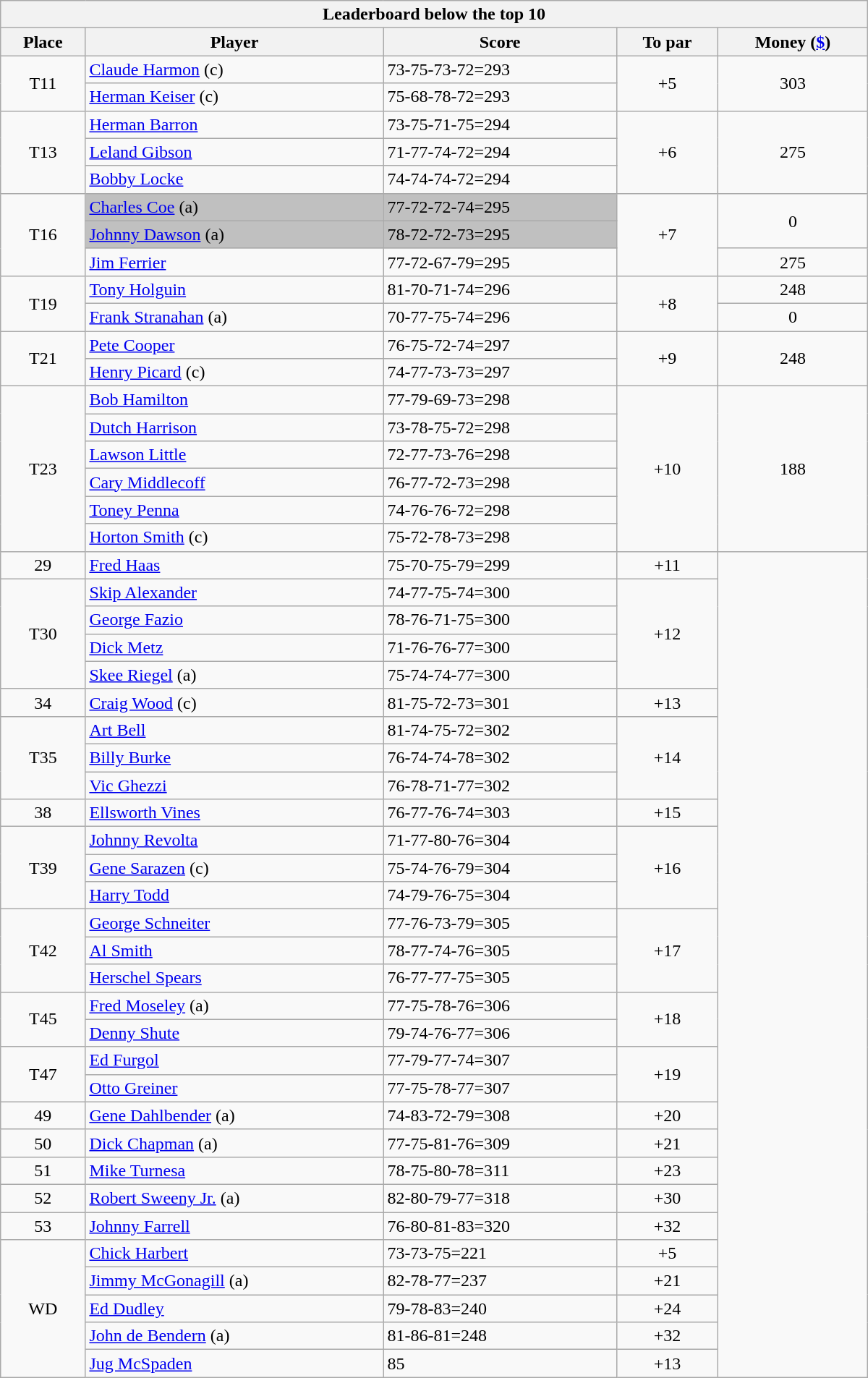<table class="collapsible collapsed wikitable" style="width:50em; margin-top:-1px">
<tr>
<th scope="col" colspan="6">Leaderboard below the top 10</th>
</tr>
<tr>
<th>Place</th>
<th>Player</th>
<th>Score</th>
<th>To par</th>
<th>Money (<a href='#'>$</a>)</th>
</tr>
<tr>
<td rowspan=2 align=center>T11</td>
<td> <a href='#'>Claude Harmon</a> (c)</td>
<td>73-75-73-72=293</td>
<td rowspan=2 align=center>+5</td>
<td rowspan=2 align=center>303</td>
</tr>
<tr>
<td> <a href='#'>Herman Keiser</a> (c)</td>
<td>75-68-78-72=293</td>
</tr>
<tr>
<td rowspan=3 align=center>T13</td>
<td> <a href='#'>Herman Barron</a></td>
<td>73-75-71-75=294</td>
<td rowspan=3 align=center>+6</td>
<td rowspan=3 align=center>275</td>
</tr>
<tr>
<td> <a href='#'>Leland Gibson</a></td>
<td>71-77-74-72=294</td>
</tr>
<tr>
<td> <a href='#'>Bobby Locke</a></td>
<td>74-74-74-72=294</td>
</tr>
<tr>
<td rowspan=3 align=center>T16</td>
<td style="background:silver"> <a href='#'>Charles Coe</a> (a)</td>
<td style="background:silver">77-72-72-74=295</td>
<td rowspan=3 align=center>+7</td>
<td rowspan=2 align=center>0</td>
</tr>
<tr>
<td style="background:silver"> <a href='#'>Johnny Dawson</a> (a)</td>
<td style="background:silver">78-72-72-73=295</td>
</tr>
<tr>
<td> <a href='#'>Jim Ferrier</a></td>
<td>77-72-67-79=295</td>
<td align=center>275</td>
</tr>
<tr>
<td rowspan=2 align=center>T19</td>
<td> <a href='#'>Tony Holguin</a></td>
<td>81-70-71-74=296</td>
<td rowspan=2 align=center>+8</td>
<td align=center>248</td>
</tr>
<tr>
<td> <a href='#'>Frank Stranahan</a> (a)</td>
<td>70-77-75-74=296</td>
<td align=center>0</td>
</tr>
<tr>
<td rowspan=2 align=center>T21</td>
<td> <a href='#'>Pete Cooper</a></td>
<td>76-75-72-74=297</td>
<td rowspan=2 align=center>+9</td>
<td rowspan=2 align=center>248</td>
</tr>
<tr>
<td> <a href='#'>Henry Picard</a> (c)</td>
<td>74-77-73-73=297</td>
</tr>
<tr>
<td rowspan=6 align=center>T23</td>
<td> <a href='#'>Bob Hamilton</a></td>
<td>77-79-69-73=298</td>
<td rowspan=6 align=center>+10</td>
<td rowspan=6 align=center>188</td>
</tr>
<tr>
<td> <a href='#'>Dutch Harrison</a></td>
<td>73-78-75-72=298</td>
</tr>
<tr>
<td> <a href='#'>Lawson Little</a></td>
<td>72-77-73-76=298</td>
</tr>
<tr>
<td> <a href='#'>Cary Middlecoff</a></td>
<td>76-77-72-73=298</td>
</tr>
<tr>
<td> <a href='#'>Toney Penna</a></td>
<td>74-76-76-72=298</td>
</tr>
<tr>
<td> <a href='#'>Horton Smith</a> (c)</td>
<td>75-72-78-73=298</td>
</tr>
<tr>
<td align=center>29</td>
<td> <a href='#'>Fred Haas</a></td>
<td>75-70-75-79=299</td>
<td align=center>+11</td>
<td rowspan=30 align=center></td>
</tr>
<tr>
<td rowspan=4 align=center>T30</td>
<td> <a href='#'>Skip Alexander</a></td>
<td>74-77-75-74=300</td>
<td rowspan=4 align=center>+12</td>
</tr>
<tr>
<td> <a href='#'>George Fazio</a></td>
<td>78-76-71-75=300</td>
</tr>
<tr>
<td> <a href='#'>Dick Metz</a></td>
<td>71-76-76-77=300</td>
</tr>
<tr>
<td> <a href='#'>Skee Riegel</a> (a)</td>
<td>75-74-74-77=300</td>
</tr>
<tr>
<td align=center>34</td>
<td> <a href='#'>Craig Wood</a> (c)</td>
<td>81-75-72-73=301</td>
<td align=center>+13</td>
</tr>
<tr>
<td rowspan=3 align=center>T35</td>
<td> <a href='#'>Art Bell</a></td>
<td>81-74-75-72=302</td>
<td rowspan=3 align=center>+14</td>
</tr>
<tr>
<td> <a href='#'>Billy Burke</a></td>
<td>76-74-74-78=302</td>
</tr>
<tr>
<td> <a href='#'>Vic Ghezzi</a></td>
<td>76-78-71-77=302</td>
</tr>
<tr>
<td align=center>38</td>
<td> <a href='#'>Ellsworth Vines</a></td>
<td>76-77-76-74=303</td>
<td align=center>+15</td>
</tr>
<tr>
<td rowspan=3 align=center>T39</td>
<td> <a href='#'>Johnny Revolta</a></td>
<td>71-77-80-76=304</td>
<td rowspan=3 align=center>+16</td>
</tr>
<tr>
<td> <a href='#'>Gene Sarazen</a> (c)</td>
<td>75-74-76-79=304</td>
</tr>
<tr>
<td> <a href='#'>Harry Todd</a></td>
<td>74-79-76-75=304</td>
</tr>
<tr>
<td rowspan=3 align=center>T42</td>
<td> <a href='#'>George Schneiter</a></td>
<td>77-76-73-79=305</td>
<td rowspan=3 align=center>+17</td>
</tr>
<tr>
<td> <a href='#'>Al Smith</a></td>
<td>78-77-74-76=305</td>
</tr>
<tr>
<td> <a href='#'>Herschel Spears</a></td>
<td>76-77-77-75=305</td>
</tr>
<tr>
<td rowspan=2 align=center>T45</td>
<td> <a href='#'>Fred Moseley</a> (a)</td>
<td>77-75-78-76=306</td>
<td rowspan=2 align=center>+18</td>
</tr>
<tr>
<td> <a href='#'>Denny Shute</a></td>
<td>79-74-76-77=306</td>
</tr>
<tr>
<td rowspan=2 align=center>T47</td>
<td> <a href='#'>Ed Furgol</a></td>
<td>77-79-77-74=307</td>
<td rowspan=2 align=center>+19</td>
</tr>
<tr>
<td> <a href='#'>Otto Greiner</a></td>
<td>77-75-78-77=307</td>
</tr>
<tr>
<td align=center>49</td>
<td> <a href='#'>Gene Dahlbender</a> (a)</td>
<td>74-83-72-79=308</td>
<td align=center>+20</td>
</tr>
<tr>
<td align=center>50</td>
<td> <a href='#'>Dick Chapman</a> (a)</td>
<td>77-75-81-76=309</td>
<td align=center>+21</td>
</tr>
<tr>
<td align=center>51</td>
<td> <a href='#'>Mike Turnesa</a></td>
<td>78-75-80-78=311</td>
<td align=center>+23</td>
</tr>
<tr>
<td align=center>52</td>
<td> <a href='#'>Robert Sweeny Jr.</a> (a)</td>
<td>82-80-79-77=318</td>
<td align=center>+30</td>
</tr>
<tr>
<td align=center>53</td>
<td> <a href='#'>Johnny Farrell</a></td>
<td>76-80-81-83=320</td>
<td align=center>+32</td>
</tr>
<tr>
<td rowspan=5 align=center>WD</td>
<td> <a href='#'>Chick Harbert</a></td>
<td>73-73-75=221</td>
<td align=center>+5</td>
</tr>
<tr>
<td> <a href='#'>Jimmy McGonagill</a> (a)</td>
<td>82-78-77=237</td>
<td align=center>+21</td>
</tr>
<tr>
<td> <a href='#'>Ed Dudley</a></td>
<td>79-78-83=240</td>
<td align=center>+24</td>
</tr>
<tr>
<td> <a href='#'>John de Bendern</a> (a)</td>
<td>81-86-81=248</td>
<td align=center>+32</td>
</tr>
<tr>
<td> <a href='#'>Jug McSpaden</a></td>
<td>85</td>
<td align=center>+13</td>
</tr>
</table>
